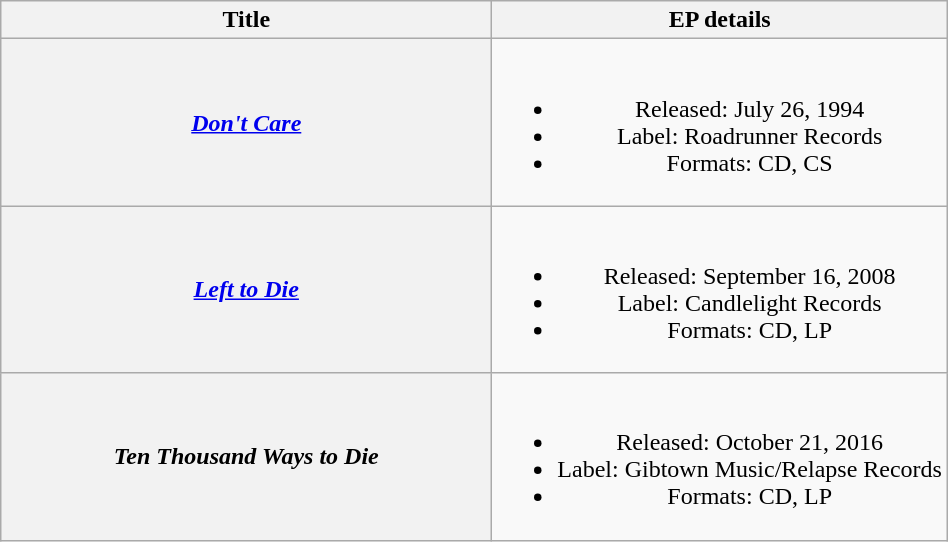<table class="wikitable plainrowheaders" style="text-align:center;">
<tr>
<th scope="col" style="width:20em;">Title</th>
<th scope="col">EP details</th>
</tr>
<tr>
<th scope="row"><em><a href='#'>Don't Care</a></em></th>
<td><br><ul><li>Released: July 26, 1994</li><li>Label: Roadrunner Records</li><li>Formats: CD, CS</li></ul></td>
</tr>
<tr>
<th scope="row"><em><a href='#'>Left to Die</a></em></th>
<td><br><ul><li>Released: September 16, 2008</li><li>Label: Candlelight Records</li><li>Formats: CD, LP</li></ul></td>
</tr>
<tr>
<th scope="row"><em>Ten Thousand Ways to Die</em></th>
<td><br><ul><li>Released: October 21, 2016</li><li>Label: Gibtown Music/Relapse Records</li><li>Formats: CD, LP</li></ul></td>
</tr>
</table>
